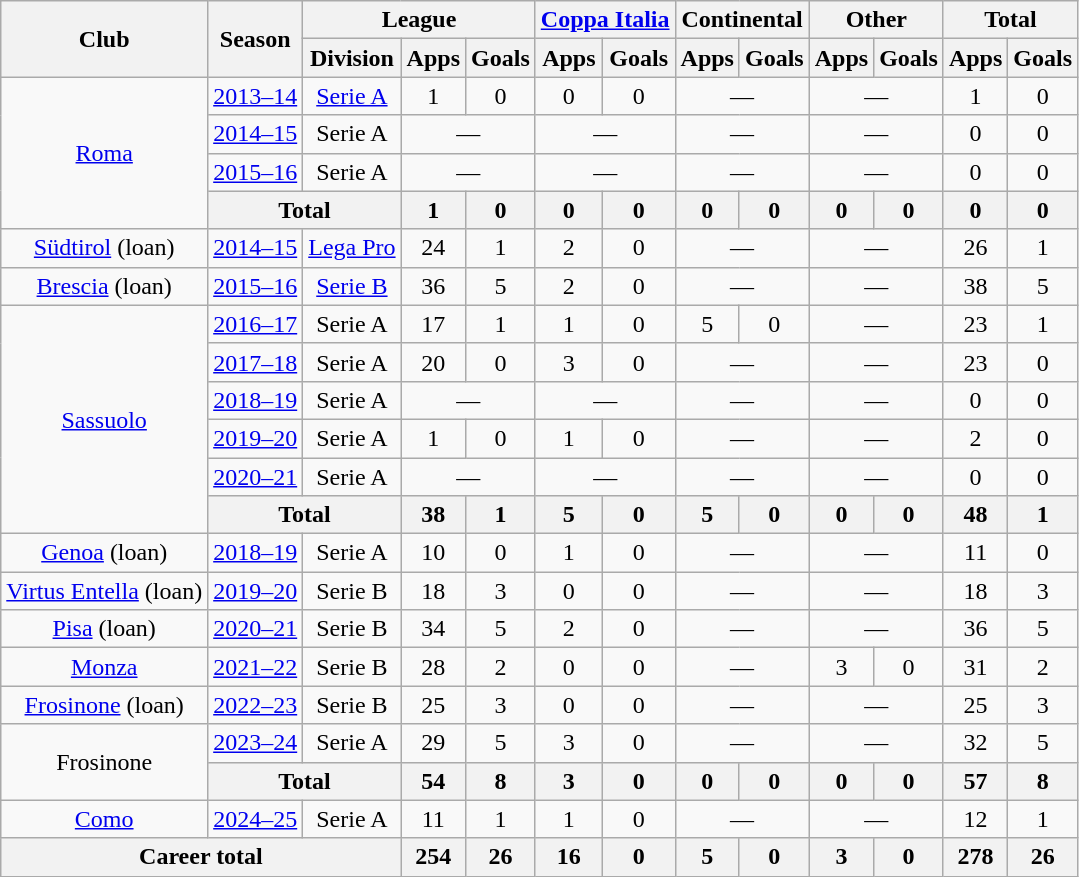<table class="wikitable" style="text-align:center">
<tr>
<th rowspan="2">Club</th>
<th rowspan="2">Season</th>
<th colspan="3">League</th>
<th colspan="2"><a href='#'>Coppa Italia</a></th>
<th colspan="2">Continental</th>
<th colspan="2">Other</th>
<th colspan="2">Total</th>
</tr>
<tr>
<th>Division</th>
<th>Apps</th>
<th>Goals</th>
<th>Apps</th>
<th>Goals</th>
<th>Apps</th>
<th>Goals</th>
<th>Apps</th>
<th>Goals</th>
<th>Apps</th>
<th>Goals</th>
</tr>
<tr>
<td rowspan="4"><a href='#'>Roma</a></td>
<td><a href='#'>2013–14</a></td>
<td><a href='#'>Serie A</a></td>
<td>1</td>
<td>0</td>
<td>0</td>
<td>0</td>
<td colspan="2">—</td>
<td colspan="2">—</td>
<td>1</td>
<td>0</td>
</tr>
<tr>
<td><a href='#'>2014–15</a></td>
<td>Serie A</td>
<td colspan="2">—</td>
<td colspan="2">—</td>
<td colspan="2">—</td>
<td colspan="2">—</td>
<td>0</td>
<td>0</td>
</tr>
<tr>
<td><a href='#'>2015–16</a></td>
<td>Serie A</td>
<td colspan="2">—</td>
<td colspan="2">—</td>
<td colspan="2">—</td>
<td colspan="2">—</td>
<td>0</td>
<td>0</td>
</tr>
<tr>
<th colspan="2">Total</th>
<th>1</th>
<th>0</th>
<th>0</th>
<th>0</th>
<th>0</th>
<th>0</th>
<th>0</th>
<th>0</th>
<th>0</th>
<th>0</th>
</tr>
<tr>
<td><a href='#'>Südtirol</a> (loan)</td>
<td><a href='#'>2014–15</a></td>
<td><a href='#'>Lega Pro</a></td>
<td>24</td>
<td>1</td>
<td>2</td>
<td>0</td>
<td colspan="2">—</td>
<td colspan="2">—</td>
<td>26</td>
<td>1</td>
</tr>
<tr>
<td><a href='#'>Brescia</a> (loan)</td>
<td><a href='#'>2015–16</a></td>
<td><a href='#'>Serie B</a></td>
<td>36</td>
<td>5</td>
<td>2</td>
<td>0</td>
<td colspan="2">—</td>
<td colspan="2">—</td>
<td>38</td>
<td>5</td>
</tr>
<tr>
<td rowspan="6"><a href='#'>Sassuolo</a></td>
<td><a href='#'>2016–17</a></td>
<td>Serie A</td>
<td>17</td>
<td>1</td>
<td>1</td>
<td>0</td>
<td>5</td>
<td>0</td>
<td colspan="2">—</td>
<td>23</td>
<td>1</td>
</tr>
<tr>
<td><a href='#'>2017–18</a></td>
<td>Serie A</td>
<td>20</td>
<td>0</td>
<td>3</td>
<td>0</td>
<td colspan="2">—</td>
<td colspan="2">—</td>
<td>23</td>
<td>0</td>
</tr>
<tr>
<td><a href='#'>2018–19</a></td>
<td>Serie A</td>
<td colspan="2">—</td>
<td colspan="2">—</td>
<td colspan="2">—</td>
<td colspan="2">—</td>
<td>0</td>
<td>0</td>
</tr>
<tr>
<td><a href='#'>2019–20</a></td>
<td>Serie A</td>
<td>1</td>
<td>0</td>
<td>1</td>
<td>0</td>
<td colspan="2">—</td>
<td colspan="2">—</td>
<td>2</td>
<td>0</td>
</tr>
<tr>
<td><a href='#'>2020–21</a></td>
<td>Serie A</td>
<td colspan="2">—</td>
<td colspan="2">—</td>
<td colspan="2">—</td>
<td colspan="2">—</td>
<td>0</td>
<td>0</td>
</tr>
<tr>
<th colspan="2">Total</th>
<th>38</th>
<th>1</th>
<th>5</th>
<th>0</th>
<th>5</th>
<th>0</th>
<th>0</th>
<th>0</th>
<th>48</th>
<th>1</th>
</tr>
<tr>
<td><a href='#'>Genoa</a> (loan)</td>
<td><a href='#'>2018–19</a></td>
<td>Serie A</td>
<td>10</td>
<td>0</td>
<td>1</td>
<td>0</td>
<td colspan="2">—</td>
<td colspan="2">—</td>
<td>11</td>
<td>0</td>
</tr>
<tr>
<td><a href='#'>Virtus Entella</a> (loan)</td>
<td><a href='#'>2019–20</a></td>
<td>Serie B</td>
<td>18</td>
<td>3</td>
<td>0</td>
<td>0</td>
<td colspan="2">—</td>
<td colspan="2">—</td>
<td>18</td>
<td>3</td>
</tr>
<tr>
<td><a href='#'>Pisa</a> (loan)</td>
<td><a href='#'>2020–21</a></td>
<td>Serie B</td>
<td>34</td>
<td>5</td>
<td>2</td>
<td>0</td>
<td colspan="2">—</td>
<td colspan="2">—</td>
<td>36</td>
<td>5</td>
</tr>
<tr>
<td><a href='#'>Monza</a></td>
<td><a href='#'>2021–22</a></td>
<td>Serie B</td>
<td>28</td>
<td>2</td>
<td>0</td>
<td>0</td>
<td colspan="2">—</td>
<td>3</td>
<td>0</td>
<td>31</td>
<td>2</td>
</tr>
<tr>
<td><a href='#'>Frosinone</a> (loan)</td>
<td><a href='#'>2022–23</a></td>
<td>Serie B</td>
<td>25</td>
<td>3</td>
<td>0</td>
<td>0</td>
<td colspan="2">—</td>
<td colspan="2">—</td>
<td>25</td>
<td>3</td>
</tr>
<tr>
<td rowspan="2">Frosinone</td>
<td><a href='#'>2023–24</a></td>
<td>Serie A</td>
<td>29</td>
<td>5</td>
<td>3</td>
<td>0</td>
<td colspan="2">—</td>
<td colspan="2">—</td>
<td>32</td>
<td>5</td>
</tr>
<tr>
<th colspan="2">Total</th>
<th>54</th>
<th>8</th>
<th>3</th>
<th>0</th>
<th>0</th>
<th>0</th>
<th>0</th>
<th>0</th>
<th>57</th>
<th>8</th>
</tr>
<tr>
<td><a href='#'>Como</a></td>
<td><a href='#'>2024–25</a></td>
<td>Serie A</td>
<td>11</td>
<td>1</td>
<td>1</td>
<td>0</td>
<td colspan="2">—</td>
<td colspan="2">—</td>
<td>12</td>
<td>1</td>
</tr>
<tr>
<th colspan="3">Career total</th>
<th>254</th>
<th>26</th>
<th>16</th>
<th>0</th>
<th>5</th>
<th>0</th>
<th>3</th>
<th>0</th>
<th>278</th>
<th>26</th>
</tr>
</table>
